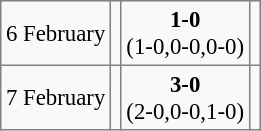<table bgcolor="#f9f9f9" cellpadding="3" cellspacing="0" border="1" style="font-size: 95%; border: gray solid 1px; border-collapse: collapse; background: #f9f9f9;">
<tr>
<td>6 February</td>
<td></td>
<td align="center"><strong>1-0</strong><br>(1-0,0-0,0-0)</td>
<td></td>
</tr>
<tr>
<td>7 February</td>
<td></td>
<td align="center"><strong>3-0</strong><br>(2-0,0-0,1-0)</td>
<td></td>
</tr>
</table>
